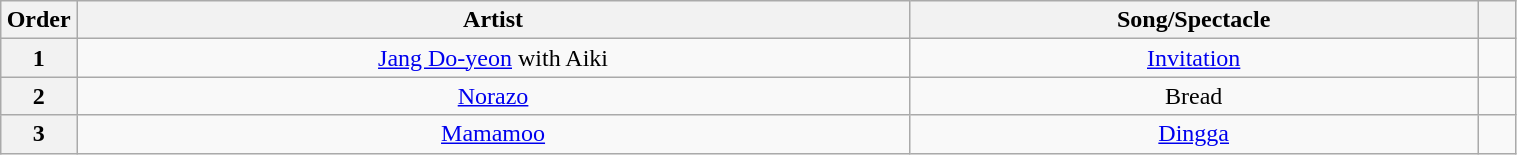<table class="wikitable" style="text-align:center; width:80%;">
<tr>
<th scope="col" width="5%">Order</th>
<th scope="col">Artist</th>
<th scope="col">Song/Spectacle</th>
<th scope="col"></th>
</tr>
<tr>
<th scope="col">1</th>
<td><a href='#'>Jang Do-yeon</a> with Aiki</td>
<td><a href='#'>Invitation</a><br></td>
<td></td>
</tr>
<tr>
<th scope="col">2</th>
<td><a href='#'>Norazo</a></td>
<td>Bread<br></td>
<td></td>
</tr>
<tr>
<th scope="col">3</th>
<td><a href='#'>Mamamoo</a></td>
<td><a href='#'>Dingga</a><br></td>
<td></td>
</tr>
</table>
